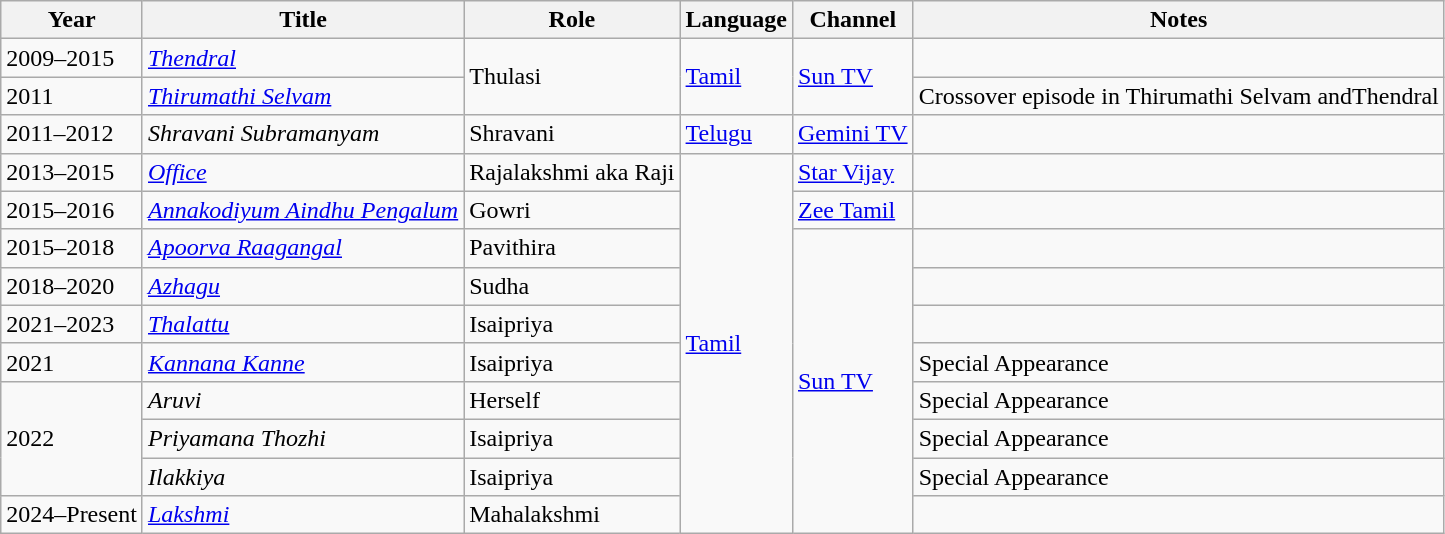<table class="wikitable sortable">
<tr>
<th>Year</th>
<th>Title</th>
<th>Role</th>
<th>Language</th>
<th>Channel</th>
<th class="unsortable">Notes</th>
</tr>
<tr>
<td>2009–2015</td>
<td><em><a href='#'>Thendral</a></em></td>
<td rowspan="2">Thulasi</td>
<td rowspan="2"><a href='#'>Tamil</a></td>
<td rowspan="2"><a href='#'>Sun TV</a></td>
<td></td>
</tr>
<tr>
<td>2011</td>
<td><em><a href='#'>Thirumathi Selvam</a></em></td>
<td>Crossover episode in Thirumathi Selvam  andThendral</td>
</tr>
<tr>
<td>2011–2012</td>
<td><em>Shravani Subramanyam</em></td>
<td>Shravani</td>
<td><a href='#'>Telugu</a></td>
<td><a href='#'>Gemini TV</a></td>
<td></td>
</tr>
<tr>
<td>2013–2015</td>
<td><em><a href='#'>Office</a></em></td>
<td>Rajalakshmi aka Raji</td>
<td rowspan="10"><a href='#'>Tamil</a></td>
<td><a href='#'>Star Vijay</a></td>
<td></td>
</tr>
<tr>
<td>2015–2016</td>
<td><em><a href='#'>Annakodiyum Aindhu Pengalum</a></em></td>
<td>Gowri</td>
<td><a href='#'>Zee Tamil</a></td>
<td></td>
</tr>
<tr>
<td>2015–2018</td>
<td><em><a href='#'>Apoorva Raagangal</a></em></td>
<td>Pavithira</td>
<td rowspan="10"><a href='#'>Sun TV</a></td>
<td></td>
</tr>
<tr>
<td>2018–2020</td>
<td><em><a href='#'>Azhagu</a></em></td>
<td>Sudha</td>
<td></td>
</tr>
<tr>
<td>2021–2023</td>
<td><em><a href='#'>Thalattu</a></em></td>
<td>Isaipriya</td>
<td></td>
</tr>
<tr>
<td>2021</td>
<td><em><a href='#'>Kannana Kanne</a></em></td>
<td>Isaipriya</td>
<td>Special Appearance</td>
</tr>
<tr>
<td rowspan="3">2022</td>
<td><em>Aruvi</em></td>
<td>Herself</td>
<td>Special Appearance</td>
</tr>
<tr>
<td><em>Priyamana Thozhi</em></td>
<td>Isaipriya</td>
<td>Special Appearance</td>
</tr>
<tr>
<td><em>Ilakkiya</em></td>
<td>Isaipriya</td>
<td>Special Appearance</td>
</tr>
<tr>
<td>2024–Present</td>
<td><a href='#'><em>Lakshmi</em></a></td>
<td>Mahalakshmi</td>
<td></td>
</tr>
</table>
